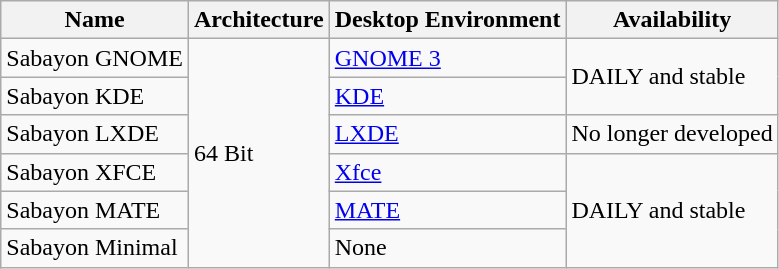<table class="wikitable">
<tr>
<th>Name</th>
<th>Architecture</th>
<th>Desktop Environment</th>
<th>Availability</th>
</tr>
<tr>
<td>Sabayon GNOME</td>
<td rowspan="6">64 Bit</td>
<td><a href='#'>GNOME 3</a></td>
<td rowspan="2">DAILY and stable</td>
</tr>
<tr>
<td>Sabayon KDE</td>
<td><a href='#'>KDE</a></td>
</tr>
<tr>
<td>Sabayon LXDE</td>
<td><a href='#'>LXDE</a></td>
<td>No longer developed</td>
</tr>
<tr>
<td>Sabayon XFCE</td>
<td><a href='#'>Xfce</a></td>
<td rowspan="3">DAILY and stable</td>
</tr>
<tr>
<td>Sabayon MATE</td>
<td><a href='#'>MATE</a></td>
</tr>
<tr>
<td>Sabayon Minimal</td>
<td>None</td>
</tr>
</table>
